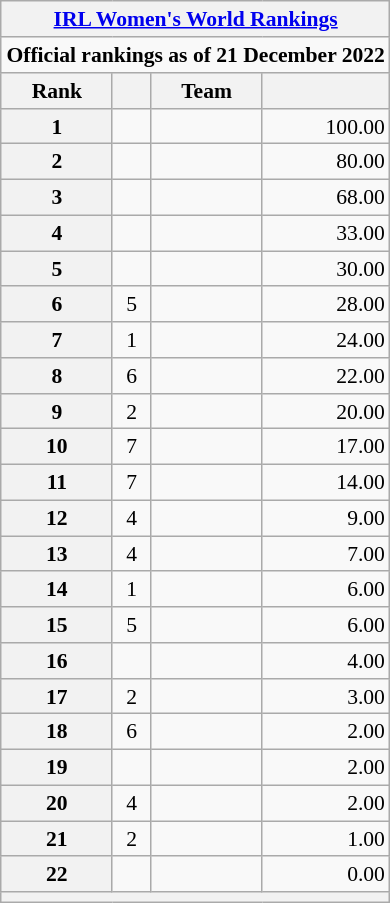<table class="wikitable" style="text-align:center; font-size: 90%; float: left; margin-left: 1em;">
<tr>
<th colspan="4"><a href='#'>IRL Women's World Rankings</a></th>
</tr>
<tr>
<td colspan=4 style="text-align:center;"><strong>Official rankings as of 21 December 2022</strong></td>
</tr>
<tr>
<th>Rank</th>
<th></th>
<th>Team</th>
<th></th>
</tr>
<tr>
<th>1</th>
<td></td>
<td style="text-align:left;"></td>
<td style="text-align:right;">100.00</td>
</tr>
<tr>
<th>2</th>
<td></td>
<td style="text-align:left;"></td>
<td style="text-align:right;">80.00</td>
</tr>
<tr>
<th>3</th>
<td></td>
<td style="text-align:left;"></td>
<td style="text-align:right;">68.00</td>
</tr>
<tr>
<th>4</th>
<td></td>
<td style="text-align:left;"></td>
<td style="text-align:right;">33.00</td>
</tr>
<tr>
<th>5</th>
<td></td>
<td style="text-align:left;"></td>
<td style="text-align:right;">30.00</td>
</tr>
<tr>
<th>6</th>
<td> 5</td>
<td style="text-align:left;"></td>
<td style="text-align:right;">28.00</td>
</tr>
<tr>
<th>7</th>
<td> 1</td>
<td style="text-align:left;"></td>
<td style="text-align:right;">24.00</td>
</tr>
<tr>
<th>8</th>
<td> 6</td>
<td style="text-align:left;"></td>
<td style="text-align:right;">22.00</td>
</tr>
<tr>
<th>9</th>
<td> 2</td>
<td style="text-align:left;"></td>
<td style="text-align:right;">20.00</td>
</tr>
<tr>
<th>10</th>
<td> 7</td>
<td style="text-align:left;"></td>
<td style="text-align:right;">17.00</td>
</tr>
<tr>
<th>11</th>
<td> 7</td>
<td style="text-align:left;"></td>
<td style="text-align:right;">14.00</td>
</tr>
<tr>
<th>12</th>
<td> 4</td>
<td style="text-align:left;"></td>
<td style="text-align:right;">9.00</td>
</tr>
<tr>
<th>13</th>
<td> 4</td>
<td style="text-align:left;"></td>
<td style="text-align:right;">7.00</td>
</tr>
<tr>
<th>14</th>
<td> 1</td>
<td style="text-align:left;"></td>
<td style="text-align:right;">6.00</td>
</tr>
<tr>
<th>15</th>
<td> 5</td>
<td style="text-align:left;"></td>
<td style="text-align:right;">6.00</td>
</tr>
<tr>
<th>16</th>
<td></td>
<td style="text-align:left;"></td>
<td style="text-align:right;">4.00</td>
</tr>
<tr>
<th>17</th>
<td> 2</td>
<td style="text-align:left;"></td>
<td style="text-align:right;">3.00</td>
</tr>
<tr>
<th>18</th>
<td> 6</td>
<td style="text-align:left;"></td>
<td style="text-align:right;">2.00</td>
</tr>
<tr>
<th>19</th>
<td></td>
<td style="text-align:left;"></td>
<td style="text-align:right;">2.00</td>
</tr>
<tr>
<th>20</th>
<td> 4</td>
<td style="text-align:left;"></td>
<td style="text-align:right;">2.00</td>
</tr>
<tr>
<th>21</th>
<td> 2</td>
<td style="text-align:left;"></td>
<td style="text-align:right;">1.00</td>
</tr>
<tr>
<th>22</th>
<td></td>
<td style="text-align:left;"></td>
<td style="text-align:right;">0.00</td>
</tr>
<tr>
<th colspan=4></th>
</tr>
</table>
